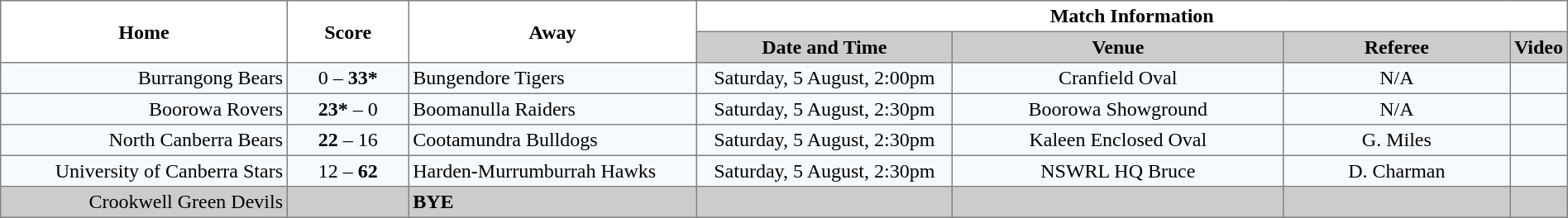<table border="1" cellpadding="3" cellspacing="0" width="100%" style="border-collapse:collapse;  text-align:center;">
<tr>
<th rowspan="2" width="19%">Home</th>
<th rowspan="2" width="8%">Score</th>
<th rowspan="2" width="19%">Away</th>
<th colspan="4">Match Information</th>
</tr>
<tr style="background:#CCCCCC">
<th width="17%">Date and Time</th>
<th width="22%">Venue</th>
<th width="50%">Referee</th>
<th>Video</th>
</tr>
<tr style="text-align:center; background:#f5faff;">
<td align="right">Burrangong Bears </td>
<td>0 – <strong>33*</strong></td>
<td align="left"> Bungendore Tigers</td>
<td>Saturday, 5 August, 2:00pm</td>
<td>Cranfield Oval</td>
<td>N/A</td>
<td></td>
</tr>
<tr style="text-align:center; background:#f5faff;">
<td align="right">Boorowa Rovers </td>
<td><strong>23*</strong> – 0</td>
<td align="left"> Boomanulla Raiders</td>
<td>Saturday, 5 August, 2:30pm</td>
<td>Boorowa Showground</td>
<td>N/A</td>
<td></td>
</tr>
<tr style="text-align:center; background:#f5faff;">
<td align="right">North Canberra Bears </td>
<td><strong>22</strong> – 16</td>
<td align="left"> Cootamundra Bulldogs</td>
<td>Saturday, 5 August, 2:30pm</td>
<td>Kaleen Enclosed Oval</td>
<td>G. Miles</td>
<td></td>
</tr>
<tr style="text-align:center; background:#f5faff;">
<td align="right">University of Canberra Stars </td>
<td>12 – <strong>62</strong></td>
<td align="left"> Harden-Murrumburrah Hawks</td>
<td>Saturday, 5 August, 2:30pm</td>
<td>NSWRL HQ Bruce</td>
<td>D. Charman</td>
<td></td>
</tr>
<tr style="text-align:center; background:#CCCCCC;">
<td align="right">Crookwell Green Devils </td>
<td></td>
<td align="left"><strong>BYE</strong></td>
<td></td>
<td></td>
<td></td>
<td></td>
</tr>
</table>
